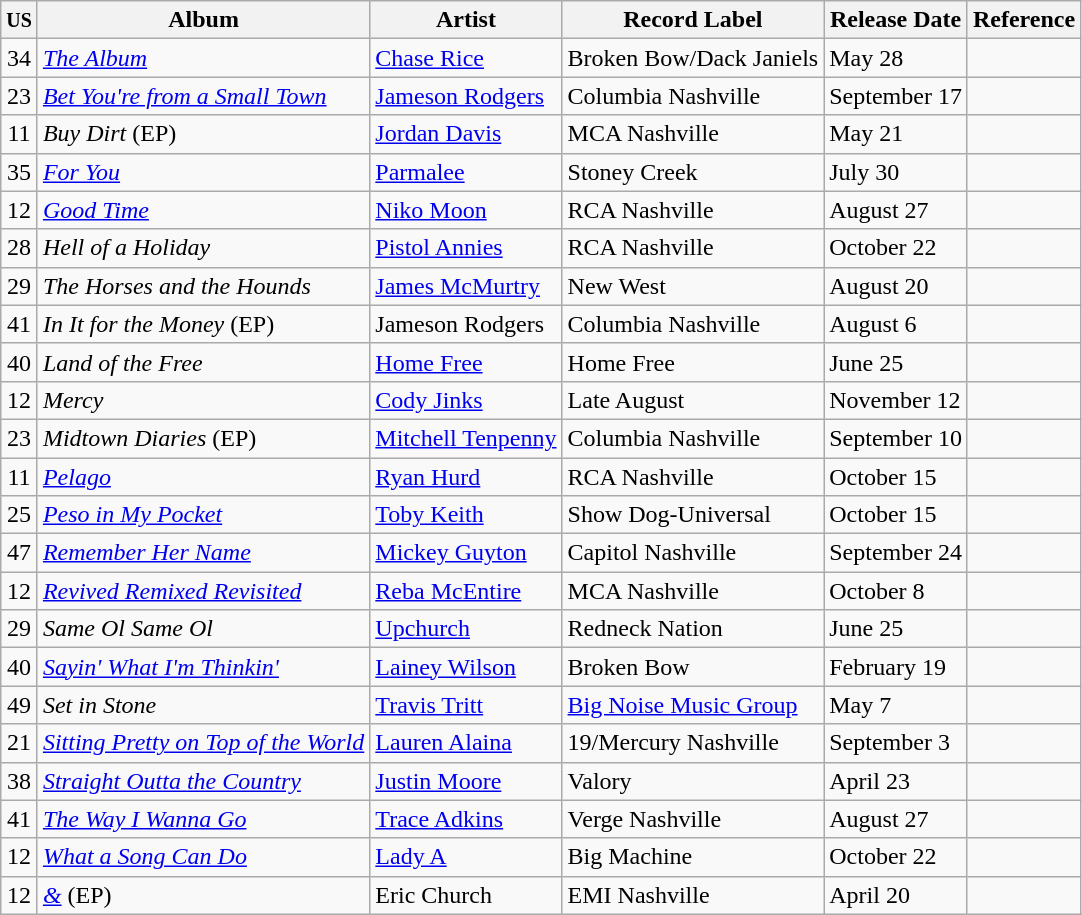<table class="wikitable sortable">
<tr>
<th width=><small>US</small></th>
<th>Album</th>
<th>Artist</th>
<th>Record Label</th>
<th>Release Date</th>
<th>Reference</th>
</tr>
<tr>
<td style="text-align:center;">34</td>
<td><em><a href='#'>The Album</a></em></td>
<td><a href='#'>Chase Rice</a></td>
<td>Broken Bow/Dack Janiels</td>
<td>May 28</td>
<td></td>
</tr>
<tr>
<td style="text-align:center;">23</td>
<td><em><a href='#'>Bet You're from a Small Town</a></em></td>
<td><a href='#'>Jameson Rodgers</a></td>
<td>Columbia Nashville</td>
<td>September 17</td>
<td></td>
</tr>
<tr>
<td style="text-align:center;">11</td>
<td><em>Buy Dirt</em> (EP)</td>
<td><a href='#'>Jordan Davis</a></td>
<td>MCA Nashville</td>
<td>May 21</td>
<td></td>
</tr>
<tr>
<td style="text-align:center;">35</td>
<td><em><a href='#'>For You</a></em></td>
<td><a href='#'>Parmalee</a></td>
<td>Stoney Creek</td>
<td>July 30</td>
<td></td>
</tr>
<tr>
<td style="text-align:center;">12</td>
<td><em><a href='#'>Good Time</a></em></td>
<td><a href='#'>Niko Moon</a></td>
<td>RCA Nashville</td>
<td>August 27</td>
<td></td>
</tr>
<tr>
<td style="text-align:center;">28</td>
<td><em>Hell of a Holiday</em></td>
<td><a href='#'>Pistol Annies</a></td>
<td>RCA Nashville</td>
<td>October 22</td>
<td></td>
</tr>
<tr>
<td style="text-align:center;">29</td>
<td><em>The Horses and the Hounds</em></td>
<td><a href='#'>James McMurtry</a></td>
<td>New West</td>
<td>August 20</td>
<td></td>
</tr>
<tr>
<td style="text-align:center;">41</td>
<td><em>In It for the Money</em> (EP)</td>
<td>Jameson Rodgers</td>
<td>Columbia Nashville</td>
<td>August 6</td>
<td></td>
</tr>
<tr>
<td style="text-align:center;">40</td>
<td><em>Land of the Free</em></td>
<td><a href='#'>Home Free</a></td>
<td>Home Free</td>
<td>June 25</td>
<td></td>
</tr>
<tr>
<td style="text-align:center;">12</td>
<td><em>Mercy</em></td>
<td><a href='#'>Cody Jinks</a></td>
<td>Late August</td>
<td>November 12</td>
<td></td>
</tr>
<tr>
<td style="text-align:center;">23</td>
<td><em>Midtown Diaries</em> (EP)</td>
<td><a href='#'>Mitchell Tenpenny</a></td>
<td>Columbia Nashville</td>
<td>September 10</td>
<td></td>
</tr>
<tr>
<td style="text-align:center;">11</td>
<td><em><a href='#'>Pelago</a></em></td>
<td><a href='#'>Ryan Hurd</a></td>
<td>RCA Nashville</td>
<td>October 15</td>
<td></td>
</tr>
<tr>
<td style="text-align:center;">25</td>
<td><em><a href='#'>Peso in My Pocket</a></em></td>
<td><a href='#'>Toby Keith</a></td>
<td>Show Dog-Universal</td>
<td>October 15</td>
<td></td>
</tr>
<tr>
<td style="text-align:center;">47</td>
<td><em><a href='#'>Remember Her Name</a></em></td>
<td><a href='#'>Mickey Guyton</a></td>
<td>Capitol Nashville</td>
<td>September 24</td>
<td></td>
</tr>
<tr>
<td style="text-align:center;">12</td>
<td><em><a href='#'>Revived Remixed Revisited</a></em></td>
<td><a href='#'>Reba McEntire</a></td>
<td>MCA Nashville</td>
<td>October 8</td>
<td></td>
</tr>
<tr>
<td style="text-align:center;">29</td>
<td><em>Same Ol Same Ol</em></td>
<td><a href='#'>Upchurch</a></td>
<td>Redneck Nation</td>
<td>June 25</td>
<td></td>
</tr>
<tr>
<td style="text-align:center;">40</td>
<td><em><a href='#'>Sayin' What I'm Thinkin'</a></em></td>
<td><a href='#'>Lainey Wilson</a></td>
<td>Broken Bow</td>
<td>February 19</td>
<td></td>
</tr>
<tr>
<td style="text-align:center;">49</td>
<td><em>Set in Stone</em></td>
<td><a href='#'>Travis Tritt</a></td>
<td><a href='#'>Big Noise Music Group</a></td>
<td>May 7</td>
<td></td>
</tr>
<tr>
<td style="text-align:center;">21</td>
<td><em><a href='#'>Sitting Pretty on Top of the World</a></em></td>
<td><a href='#'>Lauren Alaina</a></td>
<td>19/Mercury Nashville</td>
<td>September 3</td>
<td></td>
</tr>
<tr>
<td style="text-align:center;">38</td>
<td><em><a href='#'>Straight Outta the Country</a></em></td>
<td><a href='#'>Justin Moore</a></td>
<td>Valory</td>
<td>April 23</td>
<td></td>
</tr>
<tr>
<td style="text-align:center;">41</td>
<td><em><a href='#'>The Way I Wanna Go</a></em></td>
<td><a href='#'>Trace Adkins</a></td>
<td>Verge Nashville</td>
<td>August 27</td>
<td></td>
</tr>
<tr>
<td style="text-align:center;">12</td>
<td><em><a href='#'>What a Song Can Do</a></em></td>
<td><a href='#'>Lady A</a></td>
<td>Big Machine</td>
<td>October 22</td>
<td></td>
</tr>
<tr>
<td style="text-align:center;">12</td>
<td><em><a href='#'>&</a></em> (EP)</td>
<td>Eric Church</td>
<td>EMI Nashville</td>
<td>April 20</td>
<td></td>
</tr>
</table>
